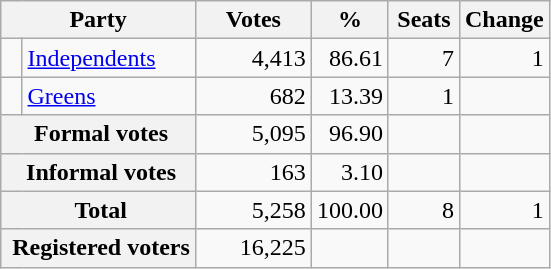<table class="wikitable" style="text-align:right; margin-bottom:0">
<tr>
<th style="width:10px" colspan=3>Party</th>
<th style="width:70px;">Votes</th>
<th style="width:40px;">%</th>
<th style="width:40px;">Seats</th>
<th style="width:40px;">Change</th>
</tr>
<tr>
<td> </td>
<td style="text-align:left;" colspan="2"><a href='#'>Independents</a></td>
<td>4,413</td>
<td>86.61</td>
<td>7</td>
<td>1</td>
</tr>
<tr>
<td> </td>
<td style="text-align:left;" colspan="2"><a href='#'>Greens</a></td>
<td>682</td>
<td>13.39</td>
<td>1</td>
<td></td>
</tr>
<tr>
<th colspan="3" rowspan="1"> Formal votes</th>
<td>5,095</td>
<td>96.90</td>
<td></td>
<td></td>
</tr>
<tr>
<th colspan="3" rowspan="1"> Informal votes</th>
<td>163</td>
<td>3.10</td>
<td></td>
<td></td>
</tr>
<tr>
<th colspan="3" rowspan="1"> Total</th>
<td>5,258</td>
<td>100.00</td>
<td>8</td>
<td>1</td>
</tr>
<tr>
<th colspan="3" rowspan="1"> Registered voters</th>
<td>16,225</td>
<td></td>
<td></td>
<td></td>
</tr>
</table>
